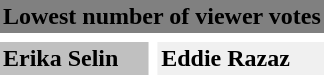<table cellpadding=2 cellspacing=6>
<tr style="background:grey;">
<td colspan="3" style="text-align:center;"><strong>Lowest number of viewer votes</strong></td>
</tr>
<tr>
<td style="background:silver;"><strong>Erika Selin</strong></td>
<td style="background:#f0f0f0;"><strong>Eddie Razaz</strong></td>
</tr>
</table>
